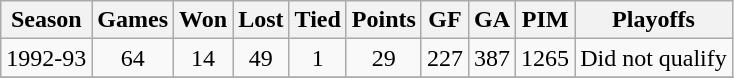<table class="wikitable" style="text-align:center">
<tr>
<th>Season</th>
<th>Games</th>
<th>Won</th>
<th>Lost</th>
<th>Tied</th>
<th>Points</th>
<th>GF</th>
<th>GA</th>
<th>PIM</th>
<th>Playoffs</th>
</tr>
<tr>
<td>1992-93</td>
<td>64</td>
<td>14</td>
<td>49</td>
<td>1</td>
<td>29</td>
<td>227</td>
<td>387</td>
<td>1265</td>
<td>Did not qualify</td>
</tr>
<tr>
</tr>
</table>
